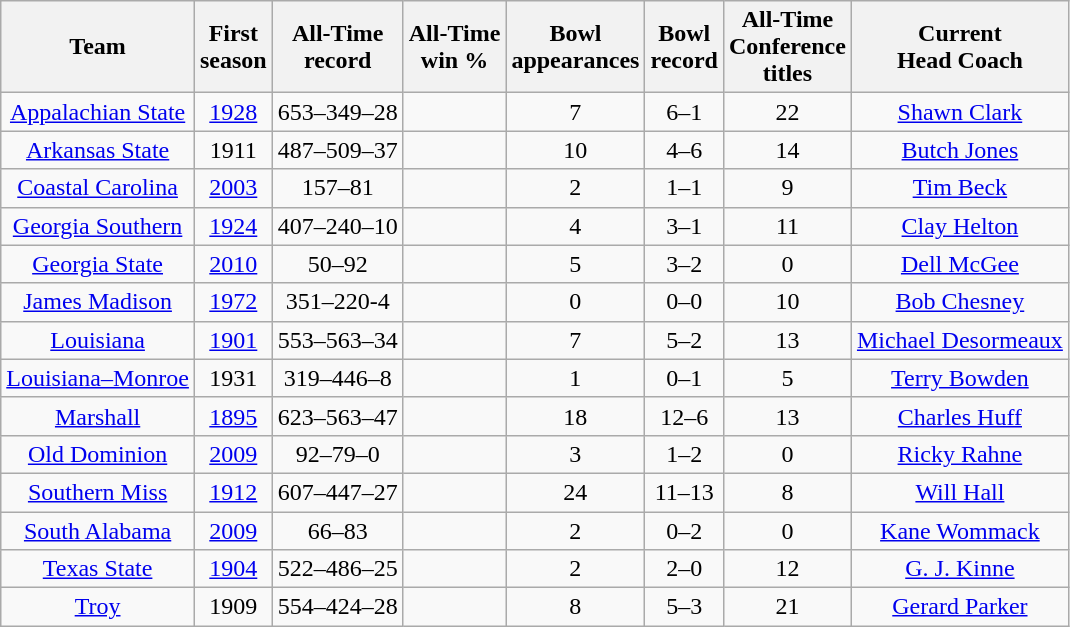<table class="wikitable sortable" style="text-align:center">
<tr>
<th>Team</th>
<th>First<br>season</th>
<th>All-Time<br>record</th>
<th>All-Time<br>win %</th>
<th>Bowl<br>appearances</th>
<th>Bowl<br>record</th>
<th>All-Time<br>Conference<br>titles</th>
<th>Current<br>Head Coach</th>
</tr>
<tr>
<td><a href='#'>Appalachian State</a></td>
<td><a href='#'>1928</a></td>
<td>653–349–28</td>
<td></td>
<td>7</td>
<td>6–1</td>
<td>22</td>
<td><a href='#'>Shawn Clark</a></td>
</tr>
<tr>
<td><a href='#'>Arkansas State</a></td>
<td>1911</td>
<td>487–509–37</td>
<td></td>
<td>10</td>
<td>4–6</td>
<td>14</td>
<td><a href='#'>Butch Jones</a></td>
</tr>
<tr>
<td><a href='#'>Coastal Carolina</a></td>
<td><a href='#'>2003</a></td>
<td>157–81</td>
<td></td>
<td>2</td>
<td>1–1</td>
<td>9</td>
<td><a href='#'>Tim Beck</a></td>
</tr>
<tr>
<td><a href='#'>Georgia Southern</a></td>
<td><a href='#'>1924</a></td>
<td>407–240–10</td>
<td></td>
<td>4</td>
<td>3–1</td>
<td>11</td>
<td><a href='#'>Clay Helton</a></td>
</tr>
<tr>
<td><a href='#'>Georgia State</a></td>
<td><a href='#'>2010</a></td>
<td>50–92</td>
<td></td>
<td>5</td>
<td>3–2</td>
<td>0</td>
<td><a href='#'>Dell McGee</a></td>
</tr>
<tr>
<td><a href='#'>James Madison</a></td>
<td><a href='#'>1972</a></td>
<td>351–220-4</td>
<td></td>
<td>0</td>
<td>0–0</td>
<td>10</td>
<td><a href='#'>Bob Chesney</a></td>
</tr>
<tr>
<td><a href='#'>Louisiana</a></td>
<td><a href='#'>1901</a></td>
<td>553–563–34</td>
<td></td>
<td>7</td>
<td>5–2</td>
<td>13</td>
<td><a href='#'>Michael Desormeaux</a></td>
</tr>
<tr>
<td><a href='#'>Louisiana–Monroe</a></td>
<td>1931</td>
<td>319–446–8</td>
<td></td>
<td>1</td>
<td>0–1</td>
<td>5</td>
<td><a href='#'>Terry Bowden</a></td>
</tr>
<tr>
<td><a href='#'>Marshall</a></td>
<td><a href='#'>1895</a></td>
<td>623–563–47</td>
<td></td>
<td>18</td>
<td>12–6</td>
<td>13</td>
<td><a href='#'>Charles Huff</a></td>
</tr>
<tr>
<td><a href='#'>Old Dominion</a></td>
<td><a href='#'>2009</a></td>
<td>92–79–0</td>
<td></td>
<td>3</td>
<td>1–2</td>
<td>0</td>
<td><a href='#'>Ricky Rahne</a></td>
</tr>
<tr>
<td><a href='#'>Southern Miss</a></td>
<td><a href='#'>1912</a></td>
<td>607–447–27</td>
<td></td>
<td>24</td>
<td>11–13</td>
<td>8</td>
<td><a href='#'>Will Hall</a></td>
</tr>
<tr>
<td><a href='#'>South Alabama</a></td>
<td><a href='#'>2009</a></td>
<td>66–83</td>
<td></td>
<td>2</td>
<td>0–2</td>
<td>0</td>
<td><a href='#'>Kane Wommack</a></td>
</tr>
<tr>
<td><a href='#'>Texas State</a></td>
<td><a href='#'>1904</a></td>
<td>522–486–25</td>
<td></td>
<td>2</td>
<td>2–0</td>
<td>12</td>
<td><a href='#'>G. J. Kinne</a></td>
</tr>
<tr>
<td><a href='#'>Troy</a></td>
<td>1909</td>
<td>554–424–28</td>
<td></td>
<td>8</td>
<td>5–3</td>
<td>21</td>
<td><a href='#'>Gerard Parker</a></td>
</tr>
</table>
